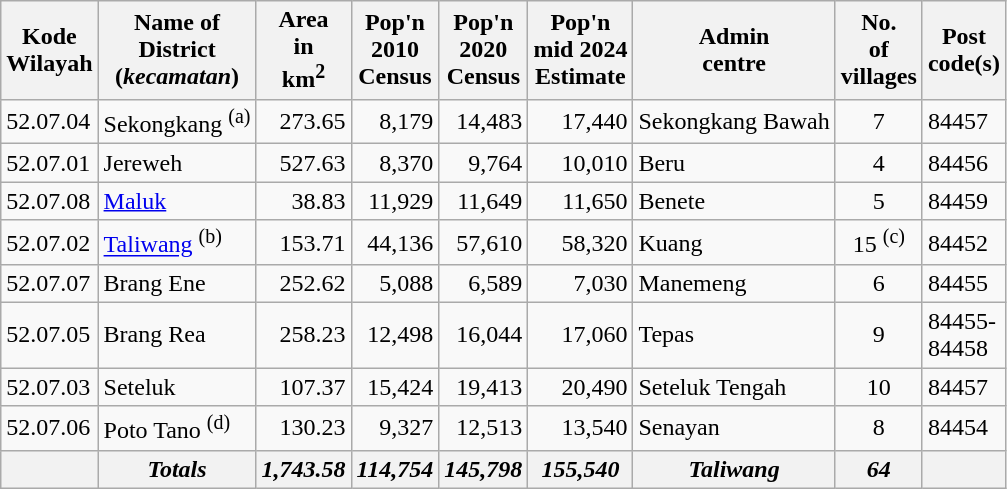<table class="wikitable">
<tr>
<th>Kode <br>Wilayah</th>
<th>Name of<br>District <br>(<em>kecamatan</em>)</th>
<th>Area <br>in<br> km<sup>2</sup></th>
<th>Pop'n <br>2010<br>Census</th>
<th>Pop'n <br>2020<br>Census</th>
<th>Pop'n <br>mid 2024<br>Estimate</th>
<th>Admin<br> centre</th>
<th>No.<br>of<br>villages</th>
<th>Post<br>code(s)</th>
</tr>
<tr>
<td>52.07.04</td>
<td>Sekongkang <sup>(a)</sup></td>
<td align="right">273.65</td>
<td align="right">8,179</td>
<td align="right">14,483</td>
<td align="right">17,440</td>
<td>Sekongkang Bawah</td>
<td align="center">7</td>
<td>84457</td>
</tr>
<tr>
<td>52.07.01</td>
<td>Jereweh</td>
<td align="right">527.63</td>
<td align="right">8,370</td>
<td align="right">9,764</td>
<td align="right">10,010</td>
<td>Beru</td>
<td align="center">4</td>
<td>84456</td>
</tr>
<tr>
<td>52.07.08</td>
<td><a href='#'>Maluk</a></td>
<td align="right">38.83</td>
<td align="right">11,929</td>
<td align="right">11,649</td>
<td align="right">11,650</td>
<td>Benete</td>
<td align="center">5</td>
<td>84459</td>
</tr>
<tr>
<td>52.07.02</td>
<td><a href='#'>Taliwang</a>  <sup>(b)</sup></td>
<td align="right">153.71</td>
<td align="right">44,136</td>
<td align="right">57,610</td>
<td align="right">58,320</td>
<td>Kuang</td>
<td align="center">15  <sup>(c)</sup></td>
<td>84452</td>
</tr>
<tr>
<td>52.07.07</td>
<td>Brang Ene</td>
<td align="right">252.62</td>
<td align="right">5,088</td>
<td align="right">6,589</td>
<td align="right">7,030</td>
<td>Manemeng</td>
<td align="center">6</td>
<td>84455</td>
</tr>
<tr>
<td>52.07.05</td>
<td>Brang Rea</td>
<td align="right">258.23</td>
<td align="right">12,498</td>
<td align="right">16,044</td>
<td align="right">17,060</td>
<td>Tepas</td>
<td align="center">9</td>
<td>84455-<br>84458</td>
</tr>
<tr>
<td>52.07.03</td>
<td>Seteluk</td>
<td align="right">107.37</td>
<td align="right">15,424</td>
<td align="right">19,413</td>
<td align="right">20,490</td>
<td>Seteluk Tengah</td>
<td align="center">10</td>
<td>84457</td>
</tr>
<tr>
<td>52.07.06</td>
<td>Poto Tano  <sup>(d)</sup></td>
<td align="right">130.23</td>
<td align="right">9,327</td>
<td align="right">12,513</td>
<td align="right">13,540</td>
<td>Senayan</td>
<td align="center">8</td>
<td>84454</td>
</tr>
<tr>
<th></th>
<th><strong><em>Totals</em></strong></th>
<th align="right"><em>1,743.58</em></th>
<th align="right"><em>114,754</em></th>
<th align="right"><em>145,798</em></th>
<th align="right"><em>155,540</em></th>
<th><em>Taliwang</em></th>
<th align="center"><em>64</em></th>
<th></th>
</tr>
</table>
